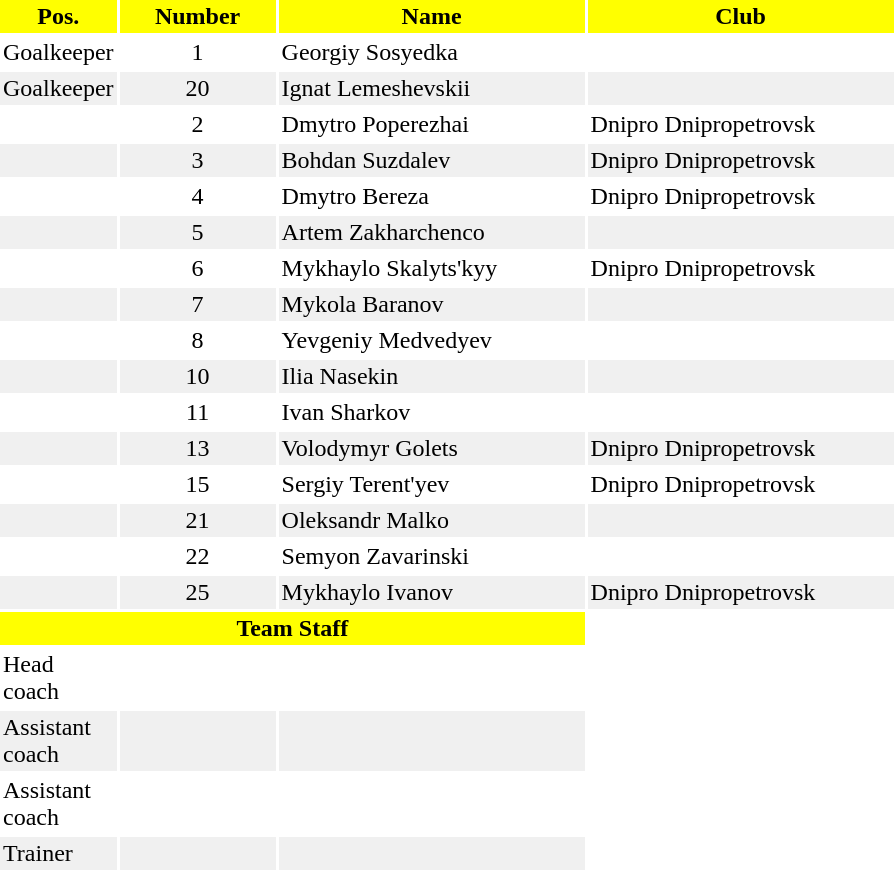<table border="0" cellspacing="2" cellpadding="2">
<tr bgcolor=yellow>
<th width=40>Pos.</th>
<th width=100>Number</th>
<th width=200>Name</th>
<th width=200>Club</th>
</tr>
<tr>
<td align=center>Goalkeeper</td>
<td align=center>1</td>
<td>Georgiy Sosyedka</td>
<td></td>
</tr>
<tr bgcolor="f0f0f0">
<td align=center>Goalkeeper</td>
<td align=center>20</td>
<td>Ignat Lemeshevskii</td>
<td></td>
</tr>
<tr>
<td align=center></td>
<td align=center>2</td>
<td>Dmytro Poperezhai</td>
<td>Dnipro Dnipropetrovsk</td>
</tr>
<tr bgcolor="#f0f0f0">
<td align=center></td>
<td align=center>3</td>
<td>Bohdan Suzdalev</td>
<td>Dnipro Dnipropetrovsk</td>
</tr>
<tr>
<td align=center></td>
<td align=center>4</td>
<td>Dmytro Bereza</td>
<td>Dnipro Dnipropetrovsk</td>
</tr>
<tr bgcolor="#f0f0f0">
<td align=center></td>
<td align=center>5</td>
<td>Artem Zakharchenco</td>
<td></td>
</tr>
<tr>
<td align=center></td>
<td align=center>6</td>
<td>Mykhaylo Skalyts'kyy</td>
<td>Dnipro Dnipropetrovsk</td>
</tr>
<tr bgcolor="#f0f0f0">
<td align=center></td>
<td align=center>7</td>
<td>Mykola Baranov</td>
<td></td>
</tr>
<tr>
<td align=center></td>
<td align=center>8</td>
<td>Yevgeniy Medvedyev</td>
<td></td>
</tr>
<tr bgcolor="#f0f0f0">
<td align=center></td>
<td align=center>10</td>
<td>Ilia Nasekin</td>
<td></td>
</tr>
<tr>
<td align=center></td>
<td align=center>11</td>
<td>Ivan Sharkov</td>
<td></td>
</tr>
<tr bgcolor="#f0f0f0">
<td align=center></td>
<td align=center>13</td>
<td>Volodymyr Golets</td>
<td>Dnipro Dnipropetrovsk</td>
</tr>
<tr>
<td align=center></td>
<td align=center>15</td>
<td>Sergiy Terent'yev</td>
<td>Dnipro Dnipropetrovsk</td>
</tr>
<tr bgcolor="#f0f0f0">
<td align=center></td>
<td align=center>21</td>
<td>Oleksandr Malko</td>
<td></td>
</tr>
<tr>
<td align=center></td>
<td align=center>22</td>
<td>Semyon Zavarinski</td>
<td></td>
</tr>
<tr bgcolor="#f0f0f0">
<td align=center></td>
<td align=center>25</td>
<td>Mykhaylo Ivanov</td>
<td>Dnipro Dnipropetrovsk</td>
</tr>
<tr>
<th style=background:yellow colspan=3>Team Staff</th>
</tr>
<tr>
<td>Head coach</td>
<td align=center></td>
<td></td>
</tr>
<tr bgcolor="#f0f0f0">
<td>Assistant coach</td>
<td align=center></td>
<td></td>
</tr>
<tr>
<td>Assistant coach</td>
<td align=center></td>
<td></td>
</tr>
<tr bgcolor="#f0f0f0">
<td>Trainer</td>
<td align=center></td>
<td></td>
</tr>
</table>
